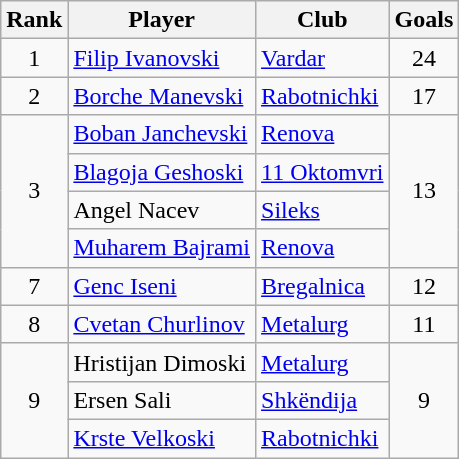<table class="wikitable" style="text-align:center">
<tr>
<th>Rank</th>
<th>Player</th>
<th>Club</th>
<th>Goals</th>
</tr>
<tr>
<td>1</td>
<td align="left"> <a href='#'>Filip Ivanovski</a></td>
<td align="left"><a href='#'>Vardar</a></td>
<td>24</td>
</tr>
<tr>
<td>2</td>
<td align="left"> <a href='#'>Borche Manevski</a></td>
<td align="left"><a href='#'>Rabotnichki</a></td>
<td>17</td>
</tr>
<tr>
<td rowspan="4">3</td>
<td align="left"> <a href='#'>Boban Janchevski</a></td>
<td align="left"><a href='#'>Renova</a></td>
<td rowspan="4">13</td>
</tr>
<tr>
<td align="left"> <a href='#'>Blagoja Geshoski</a></td>
<td align="left"><a href='#'>11 Oktomvri</a></td>
</tr>
<tr>
<td align="left"> Angel Nacev</td>
<td align="left"><a href='#'>Sileks</a></td>
</tr>
<tr>
<td align="left"> <a href='#'>Muharem Bajrami</a></td>
<td align="left"><a href='#'>Renova</a></td>
</tr>
<tr>
<td>7</td>
<td align="left"> <a href='#'>Genc Iseni</a></td>
<td align="left"><a href='#'>Bregalnica</a></td>
<td>12</td>
</tr>
<tr>
<td>8</td>
<td align="left"> <a href='#'>Cvetan Churlinov</a></td>
<td align="left"><a href='#'>Metalurg</a></td>
<td>11</td>
</tr>
<tr>
<td rowspan="3">9</td>
<td align="left"> Hristijan Dimoski</td>
<td align="left"><a href='#'>Metalurg</a></td>
<td rowspan="3">9</td>
</tr>
<tr>
<td align="left"> Ersen Sali</td>
<td align="left"><a href='#'>Shkëndija</a></td>
</tr>
<tr>
<td align="left"> <a href='#'>Krste Velkoski</a></td>
<td align="left"><a href='#'>Rabotnichki</a></td>
</tr>
</table>
